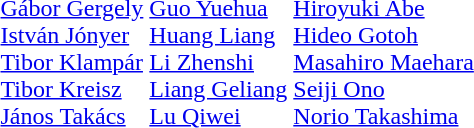<table>
<tr>
<td></td>
<td><br><a href='#'>Gábor Gergely</a><br><a href='#'>István Jónyer</a><br><a href='#'>Tibor Klampár</a><br><a href='#'>Tibor Kreisz</a><br><a href='#'>János Takács</a></td>
<td><br><a href='#'>Guo Yuehua</a><br><a href='#'>Huang Liang</a><br><a href='#'>Li Zhenshi</a><br><a href='#'>Liang Geliang</a><br><a href='#'>Lu Qiwei</a></td>
<td><br><a href='#'>Hiroyuki Abe</a><br><a href='#'>Hideo Gotoh</a><br><a href='#'>Masahiro Maehara</a><br><a href='#'>Seiji Ono</a><br><a href='#'>Norio Takashima</a></td>
</tr>
</table>
